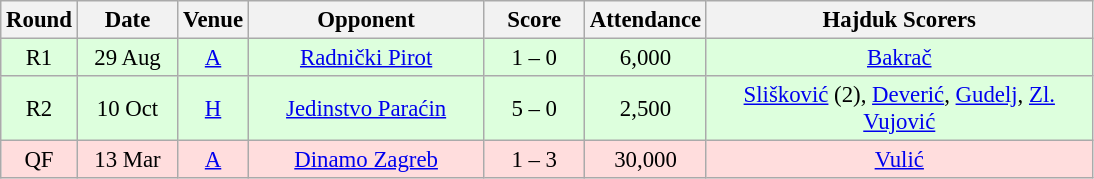<table class="wikitable sortable" style="text-align: center; font-size:95%;">
<tr>
<th width="30">Round</th>
<th width="60">Date</th>
<th width="20">Venue</th>
<th width="150">Opponent</th>
<th width="60">Score</th>
<th width="60">Attendance</th>
<th width="250">Hajduk Scorers</th>
</tr>
<tr bgcolor="#ddffdd">
<td>R1</td>
<td>29 Aug</td>
<td><a href='#'>A</a></td>
<td><a href='#'>Radnički Pirot</a></td>
<td>1 – 0</td>
<td>6,000</td>
<td><a href='#'>Bakrač</a></td>
</tr>
<tr bgcolor="#ddffdd">
<td>R2</td>
<td>10 Oct</td>
<td><a href='#'>H</a></td>
<td><a href='#'>Jedinstvo Paraćin</a></td>
<td>5 – 0</td>
<td>2,500</td>
<td><a href='#'>Slišković</a> (2), <a href='#'>Deverić</a>, <a href='#'>Gudelj</a>, <a href='#'>Zl. Vujović</a></td>
</tr>
<tr bgcolor="#ffdddd">
<td>QF</td>
<td>13 Mar</td>
<td><a href='#'>A</a></td>
<td><a href='#'>Dinamo Zagreb</a></td>
<td>1 – 3</td>
<td>30,000</td>
<td><a href='#'>Vulić</a></td>
</tr>
</table>
